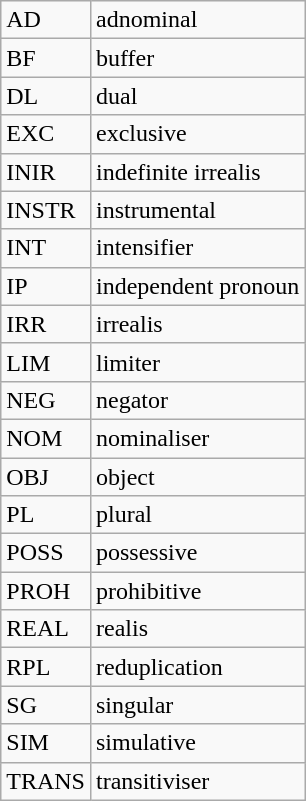<table class="wikitable">
<tr>
<td>AD</td>
<td>adnominal</td>
</tr>
<tr>
<td>BF</td>
<td>buffer</td>
</tr>
<tr>
<td>DL</td>
<td>dual</td>
</tr>
<tr>
<td>EXC</td>
<td>exclusive</td>
</tr>
<tr>
<td>INIR</td>
<td>indefinite irrealis</td>
</tr>
<tr>
<td>INSTR</td>
<td>instrumental</td>
</tr>
<tr>
<td>INT</td>
<td>intensifier</td>
</tr>
<tr>
<td>IP</td>
<td>independent pronoun</td>
</tr>
<tr>
<td>IRR</td>
<td>irrealis</td>
</tr>
<tr>
<td>LIM</td>
<td>limiter</td>
</tr>
<tr>
<td>NEG</td>
<td>negator</td>
</tr>
<tr>
<td>NOM</td>
<td>nominaliser</td>
</tr>
<tr>
<td>OBJ</td>
<td>object</td>
</tr>
<tr>
<td>PL</td>
<td>plural</td>
</tr>
<tr>
<td>POSS</td>
<td>possessive</td>
</tr>
<tr>
<td>PROH</td>
<td>prohibitive</td>
</tr>
<tr>
<td>REAL</td>
<td>realis</td>
</tr>
<tr>
<td>RPL</td>
<td>reduplication</td>
</tr>
<tr>
<td>SG</td>
<td>singular</td>
</tr>
<tr>
<td>SIM</td>
<td>simulative</td>
</tr>
<tr>
<td>TRANS</td>
<td>transitiviser</td>
</tr>
</table>
